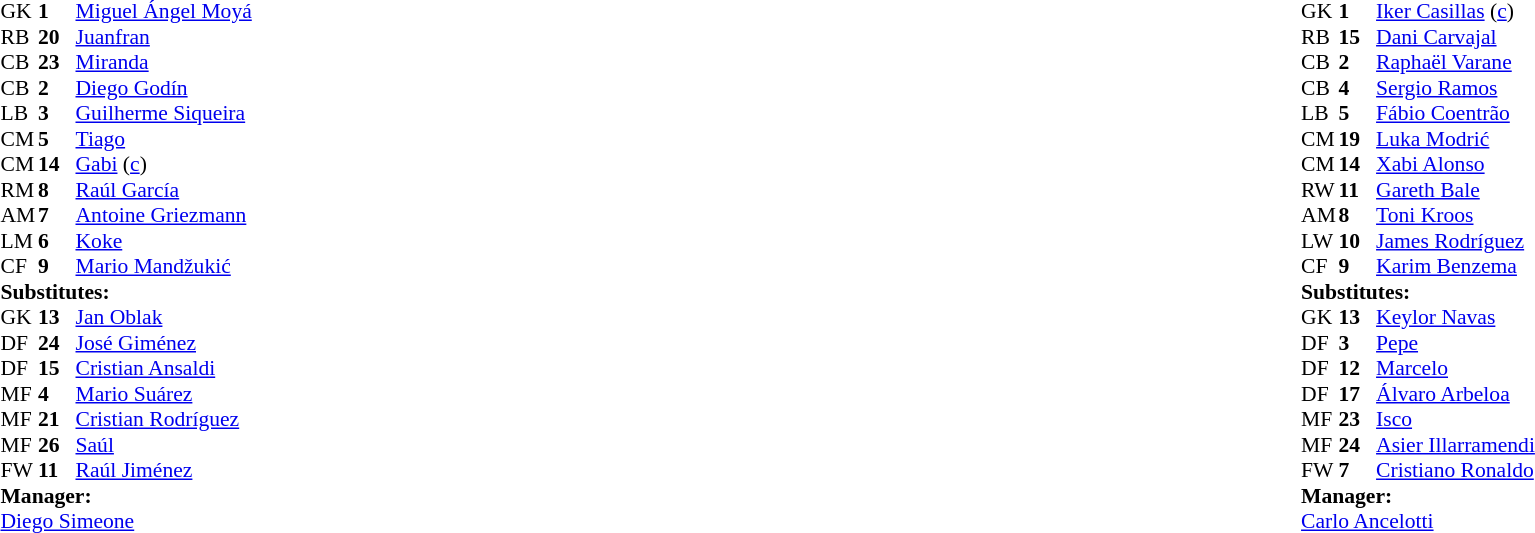<table style="width:100%">
<tr>
<td style="vertical-align:top; width:40%"><br><table style="font-size: 90%" cellspacing="0" cellpadding="0">
<tr>
<th width=25></th>
<th width=25></th>
</tr>
<tr>
<td>GK</td>
<td><strong>1</strong></td>
<td> <a href='#'>Miguel Ángel Moyá</a></td>
</tr>
<tr>
<td>RB</td>
<td><strong>20</strong></td>
<td> <a href='#'>Juanfran</a></td>
</tr>
<tr>
<td>CB</td>
<td><strong>23</strong></td>
<td> <a href='#'>Miranda</a></td>
</tr>
<tr>
<td>CB</td>
<td><strong>2</strong></td>
<td> <a href='#'>Diego Godín</a></td>
</tr>
<tr>
<td>LB</td>
<td><strong>3</strong></td>
<td> <a href='#'>Guilherme Siqueira</a></td>
</tr>
<tr>
<td>CM</td>
<td><strong>5</strong></td>
<td> <a href='#'>Tiago</a></td>
<td></td>
</tr>
<tr>
<td>CM</td>
<td><strong>14</strong></td>
<td> <a href='#'>Gabi</a> (<a href='#'>c</a>)</td>
</tr>
<tr>
<td>RM</td>
<td><strong>8</strong></td>
<td> <a href='#'>Raúl García</a></td>
<td></td>
<td></td>
</tr>
<tr>
<td>AM</td>
<td><strong>7</strong></td>
<td> <a href='#'>Antoine Griezmann</a></td>
<td></td>
<td></td>
</tr>
<tr>
<td>LM</td>
<td><strong>6</strong></td>
<td> <a href='#'>Koke</a></td>
<td></td>
</tr>
<tr>
<td>CF</td>
<td><strong>9</strong></td>
<td> <a href='#'>Mario Mandžukić</a></td>
<td></td>
<td></td>
</tr>
<tr>
<td colspan=3><strong>Substitutes:</strong></td>
</tr>
<tr>
<td>GK</td>
<td><strong>13</strong></td>
<td> <a href='#'>Jan Oblak</a></td>
</tr>
<tr>
<td>DF</td>
<td><strong>24</strong></td>
<td> <a href='#'>José Giménez</a></td>
</tr>
<tr>
<td>DF</td>
<td><strong>15</strong></td>
<td> <a href='#'>Cristian Ansaldi</a></td>
</tr>
<tr>
<td>MF</td>
<td><strong>4</strong></td>
<td> <a href='#'>Mario Suárez</a></td>
</tr>
<tr>
<td>MF</td>
<td><strong>21</strong></td>
<td> <a href='#'>Cristian Rodríguez</a></td>
<td></td>
<td></td>
</tr>
<tr>
<td>MF</td>
<td><strong>26</strong></td>
<td> <a href='#'>Saúl</a></td>
<td></td>
<td></td>
</tr>
<tr>
<td>FW</td>
<td><strong>11</strong></td>
<td> <a href='#'>Raúl Jiménez</a></td>
<td></td>
<td></td>
</tr>
<tr>
<td colspan=3><strong>Manager:</strong></td>
</tr>
<tr>
<td colspan=3> <a href='#'>Diego Simeone</a></td>
<td></td>
</tr>
</table>
</td>
<td valign="top"></td>
<td style="vertical-align:top; width:50%"><br><table cellspacing="0" cellpadding="0" style="font-size:90%; margin:auto">
<tr>
<th width=25></th>
<th width=25></th>
</tr>
<tr>
<td>GK</td>
<td><strong>1</strong></td>
<td> <a href='#'>Iker Casillas</a> (<a href='#'>c</a>)</td>
</tr>
<tr>
<td>RB</td>
<td><strong>15</strong></td>
<td> <a href='#'>Dani Carvajal</a></td>
</tr>
<tr>
<td>CB</td>
<td><strong>2</strong></td>
<td> <a href='#'>Raphaël Varane</a></td>
</tr>
<tr>
<td>CB</td>
<td><strong>4</strong></td>
<td> <a href='#'>Sergio Ramos</a></td>
<td></td>
</tr>
<tr>
<td>LB</td>
<td><strong>5</strong></td>
<td> <a href='#'>Fábio Coentrão</a></td>
<td></td>
<td></td>
</tr>
<tr>
<td>CM</td>
<td><strong>19</strong></td>
<td> <a href='#'>Luka Modrić</a></td>
<td></td>
</tr>
<tr>
<td>CM</td>
<td><strong>14</strong></td>
<td> <a href='#'>Xabi Alonso</a></td>
<td></td>
</tr>
<tr>
<td>RW</td>
<td><strong>11</strong></td>
<td> <a href='#'>Gareth Bale</a></td>
<td></td>
<td></td>
</tr>
<tr>
<td>AM</td>
<td><strong>8</strong></td>
<td> <a href='#'>Toni Kroos</a></td>
</tr>
<tr>
<td>LW</td>
<td><strong>10</strong></td>
<td> <a href='#'>James Rodríguez</a></td>
</tr>
<tr>
<td>CF</td>
<td><strong>9</strong></td>
<td> <a href='#'>Karim Benzema</a></td>
<td></td>
<td></td>
</tr>
<tr>
<td colspan=3><strong>Substitutes:</strong></td>
</tr>
<tr>
<td>GK</td>
<td><strong>13</strong></td>
<td> <a href='#'>Keylor Navas</a></td>
</tr>
<tr>
<td>DF</td>
<td><strong>3</strong></td>
<td> <a href='#'>Pepe</a></td>
</tr>
<tr>
<td>DF</td>
<td><strong>12</strong></td>
<td> <a href='#'>Marcelo</a></td>
<td></td>
<td></td>
</tr>
<tr>
<td>DF</td>
<td><strong>17</strong></td>
<td> <a href='#'>Álvaro Arbeloa</a></td>
</tr>
<tr>
<td>MF</td>
<td><strong>23</strong></td>
<td> <a href='#'>Isco</a></td>
<td></td>
<td></td>
</tr>
<tr>
<td>MF</td>
<td><strong>24</strong></td>
<td> <a href='#'>Asier Illarramendi</a></td>
</tr>
<tr>
<td>FW</td>
<td><strong>7</strong></td>
<td> <a href='#'>Cristiano Ronaldo</a></td>
<td></td>
<td></td>
</tr>
<tr>
<td colspan=3><strong>Manager:</strong></td>
</tr>
<tr>
<td colspan=4> <a href='#'>Carlo Ancelotti</a></td>
</tr>
</table>
</td>
</tr>
</table>
